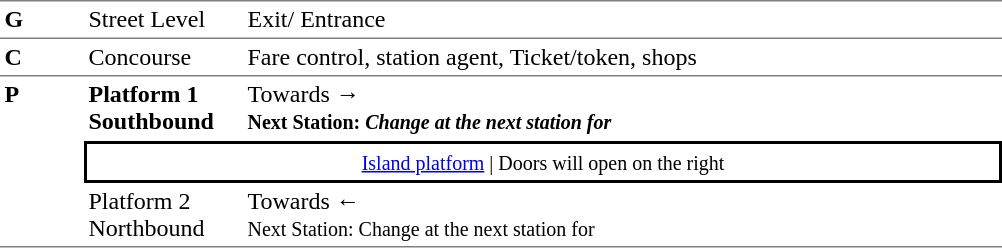<table table border=0 cellspacing=0 cellpadding=3>
<tr>
<td style="border-top:solid 1px grey;border-bottom:solid 1px grey;" width=50 valign=top><strong>G</strong></td>
<td style="border-top:solid 1px grey;border-bottom:solid 1px grey;" width=100 valign=top>Street Level</td>
<td style="border-top:solid 1px grey;border-bottom:solid 1px grey;" width=500 valign=top>Exit/ Entrance</td>
</tr>
<tr>
<td style="border-bottom:solid 1px grey;"><strong>C</strong></td>
<td style="border-bottom:solid 1px grey;">Concourse</td>
<td style="border-bottom:solid 1px grey;">Fare control, station agent, Ticket/token, shops</td>
</tr>
<tr>
<td style="border-bottom:solid 1px grey;" width=50 rowspan=3 valign=top><strong>P</strong></td>
<td style="border-bottom:solid 1px white;" width=100><span><strong>Platform 1</strong><br><strong>Southbound</strong></span></td>
<td style="border-bottom:solid 1px white;" width=500>Towards → <br><small><strong>Next Station:</strong> </small> <small><strong><em>Change at the next station for <strong><em></small></td>
</tr>
<tr>
<td style="border-top:solid 2px black;border-right:solid 2px black;border-left:solid 2px black;border-bottom:solid 2px black;text-align:center;" colspan=2><small><a href='#'>Island platform</a> | Doors will open on the right </small></td>
</tr>
<tr>
<td style="border-bottom:solid 1px grey;" width=100><span></strong>Platform 2<strong><br></strong>Northbound<strong></span></td>
<td style="border-bottom:solid 1px grey;" width="500">Towards ← <br><small></strong>Next Station:<strong> </small> <small></em></strong>Change at the next station for </strong></em></small></td>
</tr>
</table>
